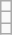<table class="wikitable">
<tr>
<td></td>
</tr>
<tr>
<td></td>
</tr>
<tr>
<td></td>
</tr>
</table>
